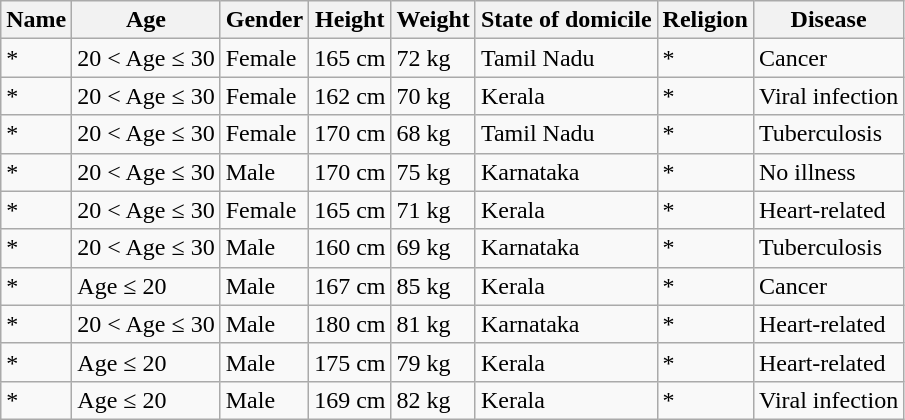<table class="wikitable">
<tr>
<th>Name</th>
<th>Age</th>
<th>Gender</th>
<th>Height</th>
<th>Weight</th>
<th>State of domicile</th>
<th>Religion</th>
<th>Disease</th>
</tr>
<tr>
<td>*</td>
<td>20 < Age ≤ 30</td>
<td>Female</td>
<td>165 cm</td>
<td>72 kg</td>
<td>Tamil Nadu</td>
<td>*</td>
<td>Cancer</td>
</tr>
<tr>
<td>*</td>
<td>20 < Age ≤ 30</td>
<td>Female</td>
<td>162 cm</td>
<td>70 kg</td>
<td>Kerala</td>
<td>*</td>
<td>Viral infection</td>
</tr>
<tr>
<td>*</td>
<td>20 < Age ≤ 30</td>
<td>Female</td>
<td>170 cm</td>
<td>68 kg</td>
<td>Tamil Nadu</td>
<td>*</td>
<td>Tuberculosis</td>
</tr>
<tr>
<td>*</td>
<td>20 < Age ≤ 30</td>
<td>Male</td>
<td>170 cm</td>
<td>75 kg</td>
<td>Karnataka</td>
<td>*</td>
<td>No illness</td>
</tr>
<tr>
<td>*</td>
<td>20 < Age ≤ 30</td>
<td>Female</td>
<td>165 cm</td>
<td>71 kg</td>
<td>Kerala</td>
<td>*</td>
<td>Heart-related</td>
</tr>
<tr>
<td>*</td>
<td>20 < Age ≤ 30</td>
<td>Male</td>
<td>160 cm</td>
<td>69 kg</td>
<td>Karnataka</td>
<td>*</td>
<td>Tuberculosis</td>
</tr>
<tr>
<td>*</td>
<td>Age ≤ 20</td>
<td>Male</td>
<td>167 cm</td>
<td>85 kg</td>
<td>Kerala</td>
<td>*</td>
<td>Cancer</td>
</tr>
<tr>
<td>*</td>
<td>20 < Age ≤ 30</td>
<td>Male</td>
<td>180 cm</td>
<td>81 kg</td>
<td>Karnataka</td>
<td>*</td>
<td>Heart-related</td>
</tr>
<tr>
<td>*</td>
<td>Age ≤ 20</td>
<td>Male</td>
<td>175 cm</td>
<td>79 kg</td>
<td>Kerala</td>
<td>*</td>
<td>Heart-related</td>
</tr>
<tr>
<td>*</td>
<td>Age ≤ 20</td>
<td>Male</td>
<td>169 cm</td>
<td>82 kg</td>
<td>Kerala</td>
<td>*</td>
<td>Viral infection</td>
</tr>
</table>
